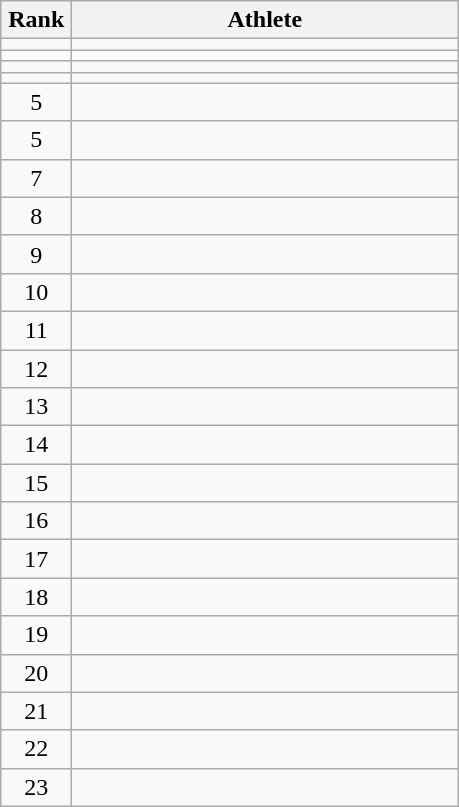<table class="wikitable" style="text-align: center;">
<tr>
<th width=40>Rank</th>
<th width=250>Athlete</th>
</tr>
<tr>
<td></td>
<td align="left"></td>
</tr>
<tr>
<td></td>
<td align="left"></td>
</tr>
<tr>
<td></td>
<td align="left"></td>
</tr>
<tr>
<td></td>
<td align="left"></td>
</tr>
<tr>
<td>5</td>
<td align="left"></td>
</tr>
<tr>
<td>5</td>
<td align="left"></td>
</tr>
<tr>
<td>7</td>
<td align="left"></td>
</tr>
<tr>
<td>8</td>
<td align="left"></td>
</tr>
<tr>
<td>9</td>
<td align="left"></td>
</tr>
<tr>
<td>10</td>
<td align="left"></td>
</tr>
<tr>
<td>11</td>
<td align="left"></td>
</tr>
<tr>
<td>12</td>
<td align="left"></td>
</tr>
<tr>
<td>13</td>
<td align="left"></td>
</tr>
<tr>
<td>14</td>
<td align="left"></td>
</tr>
<tr>
<td>15</td>
<td align="left"></td>
</tr>
<tr>
<td>16</td>
<td align="left"></td>
</tr>
<tr>
<td>17</td>
<td align="left"></td>
</tr>
<tr>
<td>18</td>
<td align="left"></td>
</tr>
<tr>
<td>19</td>
<td align="left"></td>
</tr>
<tr>
<td>20</td>
<td align="left"></td>
</tr>
<tr>
<td>21</td>
<td align="left"></td>
</tr>
<tr>
<td>22</td>
<td align="left"></td>
</tr>
<tr>
<td>23</td>
<td align="left"></td>
</tr>
</table>
